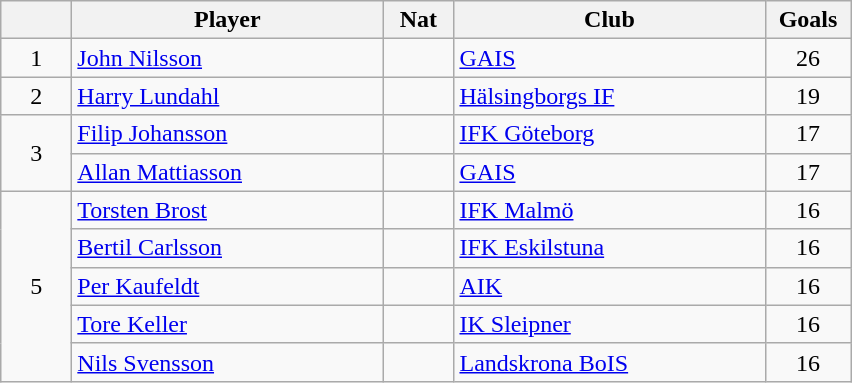<table class="wikitable" style="text-align: center;">
<tr>
<th style="width: 40px;"></th>
<th style="width: 200px;">Player</th>
<th style="width: 40px;">Nat</th>
<th style="width: 200px;">Club</th>
<th style="width: 50px;">Goals</th>
</tr>
<tr>
<td>1</td>
<td style="text-align: left;"><a href='#'>John Nilsson</a></td>
<td></td>
<td style="text-align: left;"><a href='#'>GAIS</a></td>
<td>26</td>
</tr>
<tr>
<td>2</td>
<td style="text-align: left;"><a href='#'>Harry Lundahl</a></td>
<td></td>
<td style="text-align: left;"><a href='#'>Hälsingborgs IF</a></td>
<td>19</td>
</tr>
<tr>
<td rowspan="2">3</td>
<td style="text-align: left;"><a href='#'>Filip Johansson</a></td>
<td></td>
<td style="text-align: left;"><a href='#'>IFK Göteborg</a></td>
<td>17</td>
</tr>
<tr>
<td style="text-align: left;"><a href='#'>Allan Mattiasson</a></td>
<td></td>
<td style="text-align: left;"><a href='#'>GAIS</a></td>
<td>17</td>
</tr>
<tr>
<td rowspan="5">5</td>
<td style="text-align: left;"><a href='#'>Torsten Brost</a></td>
<td></td>
<td style="text-align: left;"><a href='#'>IFK Malmö</a></td>
<td>16</td>
</tr>
<tr>
<td style="text-align: left;"><a href='#'>Bertil Carlsson</a></td>
<td></td>
<td style="text-align: left;"><a href='#'>IFK Eskilstuna</a></td>
<td>16</td>
</tr>
<tr>
<td style="text-align: left;"><a href='#'>Per Kaufeldt</a></td>
<td></td>
<td style="text-align: left;"><a href='#'>AIK</a></td>
<td>16</td>
</tr>
<tr>
<td style="text-align: left;"><a href='#'>Tore Keller</a></td>
<td></td>
<td style="text-align: left;"><a href='#'>IK Sleipner</a></td>
<td>16</td>
</tr>
<tr>
<td style="text-align: left;"><a href='#'>Nils Svensson</a></td>
<td></td>
<td style="text-align: left;"><a href='#'>Landskrona BoIS</a></td>
<td>16</td>
</tr>
</table>
